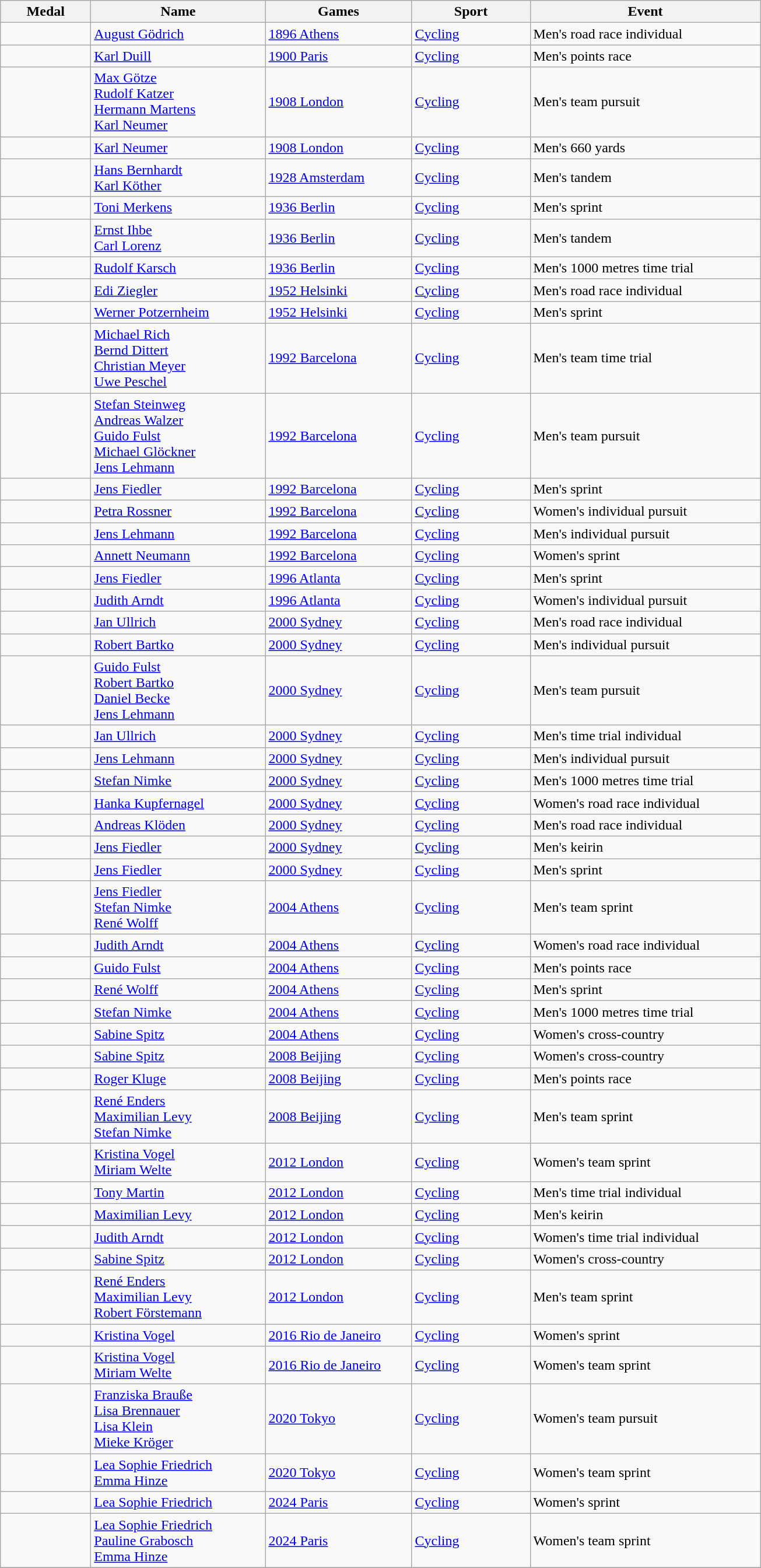<table class="wikitable sortable">
<tr>
<th style="width:6em">Medal</th>
<th style="width:12em">Name</th>
<th style="width:10em">Games</th>
<th style="width:8em">Sport</th>
<th style="width:16em">Event</th>
</tr>
<tr>
<td></td>
<td><a href='#'>August Gödrich</a></td>
<td> <a href='#'>1896 Athens</a></td>
<td> <a href='#'>Cycling</a></td>
<td>Men's road race individual</td>
</tr>
<tr>
<td></td>
<td><a href='#'>Karl Duill</a></td>
<td> <a href='#'>1900 Paris</a></td>
<td> <a href='#'>Cycling</a></td>
<td>Men's points race</td>
</tr>
<tr>
<td></td>
<td><a href='#'>Max Götze</a><br><a href='#'>Rudolf Katzer</a><br><a href='#'>Hermann Martens</a><br><a href='#'>Karl Neumer</a></td>
<td> <a href='#'>1908 London</a></td>
<td> <a href='#'>Cycling</a></td>
<td>Men's team pursuit</td>
</tr>
<tr>
<td></td>
<td><a href='#'>Karl Neumer</a></td>
<td> <a href='#'>1908 London</a></td>
<td> <a href='#'>Cycling</a></td>
<td>Men's 660 yards</td>
</tr>
<tr>
<td></td>
<td><a href='#'>Hans Bernhardt</a><br><a href='#'>Karl Köther</a></td>
<td> <a href='#'>1928 Amsterdam</a></td>
<td> <a href='#'>Cycling</a></td>
<td>Men's tandem</td>
</tr>
<tr>
<td></td>
<td><a href='#'>Toni Merkens</a></td>
<td> <a href='#'>1936 Berlin</a></td>
<td> <a href='#'>Cycling</a></td>
<td>Men's sprint</td>
</tr>
<tr>
<td></td>
<td><a href='#'>Ernst Ihbe</a><br><a href='#'>Carl Lorenz</a></td>
<td> <a href='#'>1936 Berlin</a></td>
<td> <a href='#'>Cycling</a></td>
<td>Men's tandem</td>
</tr>
<tr>
<td></td>
<td><a href='#'>Rudolf Karsch</a></td>
<td> <a href='#'>1936 Berlin</a></td>
<td> <a href='#'>Cycling</a></td>
<td>Men's 1000 metres time trial</td>
</tr>
<tr>
<td></td>
<td><a href='#'>Edi Ziegler</a></td>
<td> <a href='#'>1952 Helsinki</a></td>
<td> <a href='#'>Cycling</a></td>
<td>Men's road race individual</td>
</tr>
<tr>
<td></td>
<td><a href='#'>Werner Potzernheim</a></td>
<td> <a href='#'>1952 Helsinki</a></td>
<td> <a href='#'>Cycling</a></td>
<td>Men's sprint</td>
</tr>
<tr>
<td></td>
<td><a href='#'>Michael Rich</a><br><a href='#'>Bernd Dittert</a><br><a href='#'>Christian Meyer</a><br><a href='#'>Uwe Peschel</a></td>
<td> <a href='#'>1992 Barcelona</a></td>
<td> <a href='#'>Cycling</a></td>
<td>Men's team time trial</td>
</tr>
<tr>
<td></td>
<td><a href='#'>Stefan Steinweg</a><br><a href='#'>Andreas Walzer</a><br><a href='#'>Guido Fulst</a><br><a href='#'>Michael Glöckner</a><br><a href='#'>Jens Lehmann</a></td>
<td> <a href='#'>1992 Barcelona</a></td>
<td> <a href='#'>Cycling</a></td>
<td>Men's team pursuit</td>
</tr>
<tr>
<td></td>
<td><a href='#'>Jens Fiedler</a></td>
<td> <a href='#'>1992 Barcelona</a></td>
<td> <a href='#'>Cycling</a></td>
<td>Men's sprint</td>
</tr>
<tr>
<td></td>
<td><a href='#'>Petra Rossner</a></td>
<td> <a href='#'>1992 Barcelona</a></td>
<td> <a href='#'>Cycling</a></td>
<td>Women's individual pursuit</td>
</tr>
<tr>
<td></td>
<td><a href='#'>Jens Lehmann</a></td>
<td> <a href='#'>1992 Barcelona</a></td>
<td> <a href='#'>Cycling</a></td>
<td>Men's individual pursuit</td>
</tr>
<tr>
<td></td>
<td><a href='#'>Annett Neumann</a></td>
<td> <a href='#'>1992 Barcelona</a></td>
<td> <a href='#'>Cycling</a></td>
<td>Women's sprint</td>
</tr>
<tr>
<td></td>
<td><a href='#'>Jens Fiedler</a></td>
<td> <a href='#'>1996 Atlanta</a></td>
<td> <a href='#'>Cycling</a></td>
<td>Men's sprint</td>
</tr>
<tr>
<td></td>
<td><a href='#'>Judith Arndt</a></td>
<td> <a href='#'>1996 Atlanta</a></td>
<td> <a href='#'>Cycling</a></td>
<td>Women's individual pursuit</td>
</tr>
<tr>
<td></td>
<td><a href='#'>Jan Ullrich</a></td>
<td> <a href='#'>2000 Sydney</a></td>
<td> <a href='#'>Cycling</a></td>
<td>Men's road race individual</td>
</tr>
<tr>
<td></td>
<td><a href='#'>Robert Bartko</a></td>
<td> <a href='#'>2000 Sydney</a></td>
<td> <a href='#'>Cycling</a></td>
<td>Men's individual pursuit</td>
</tr>
<tr>
<td></td>
<td><a href='#'>Guido Fulst</a><br><a href='#'>Robert Bartko</a><br><a href='#'>Daniel Becke</a><br><a href='#'>Jens Lehmann</a></td>
<td> <a href='#'>2000 Sydney</a></td>
<td> <a href='#'>Cycling</a></td>
<td>Men's team pursuit</td>
</tr>
<tr>
<td></td>
<td><a href='#'>Jan Ullrich</a></td>
<td> <a href='#'>2000 Sydney</a></td>
<td> <a href='#'>Cycling</a></td>
<td>Men's time trial individual</td>
</tr>
<tr>
<td></td>
<td><a href='#'>Jens Lehmann</a></td>
<td> <a href='#'>2000 Sydney</a></td>
<td> <a href='#'>Cycling</a></td>
<td>Men's individual pursuit</td>
</tr>
<tr>
<td></td>
<td><a href='#'>Stefan Nimke</a></td>
<td> <a href='#'>2000 Sydney</a></td>
<td> <a href='#'>Cycling</a></td>
<td>Men's 1000 metres time trial</td>
</tr>
<tr>
<td></td>
<td><a href='#'>Hanka Kupfernagel</a></td>
<td> <a href='#'>2000 Sydney</a></td>
<td> <a href='#'>Cycling</a></td>
<td>Women's road race individual</td>
</tr>
<tr>
<td></td>
<td><a href='#'>Andreas Klöden</a></td>
<td> <a href='#'>2000 Sydney</a></td>
<td> <a href='#'>Cycling</a></td>
<td>Men's road race individual</td>
</tr>
<tr>
<td></td>
<td><a href='#'>Jens Fiedler</a></td>
<td> <a href='#'>2000 Sydney</a></td>
<td> <a href='#'>Cycling</a></td>
<td>Men's keirin</td>
</tr>
<tr>
<td></td>
<td><a href='#'>Jens Fiedler</a></td>
<td> <a href='#'>2000 Sydney</a></td>
<td> <a href='#'>Cycling</a></td>
<td>Men's sprint</td>
</tr>
<tr>
<td></td>
<td><a href='#'>Jens Fiedler</a><br><a href='#'>Stefan Nimke</a><br><a href='#'>René Wolff</a></td>
<td> <a href='#'>2004 Athens</a></td>
<td> <a href='#'>Cycling</a></td>
<td>Men's team sprint</td>
</tr>
<tr>
<td></td>
<td><a href='#'>Judith Arndt</a></td>
<td> <a href='#'>2004 Athens</a></td>
<td> <a href='#'>Cycling</a></td>
<td>Women's road race individual</td>
</tr>
<tr>
<td></td>
<td><a href='#'>Guido Fulst</a></td>
<td> <a href='#'>2004 Athens</a></td>
<td> <a href='#'>Cycling</a></td>
<td>Men's points race</td>
</tr>
<tr>
<td></td>
<td><a href='#'>René Wolff</a></td>
<td> <a href='#'>2004 Athens</a></td>
<td> <a href='#'>Cycling</a></td>
<td>Men's sprint</td>
</tr>
<tr>
<td></td>
<td><a href='#'>Stefan Nimke</a></td>
<td> <a href='#'>2004 Athens</a></td>
<td> <a href='#'>Cycling</a></td>
<td>Men's 1000 metres time trial</td>
</tr>
<tr>
<td></td>
<td><a href='#'>Sabine Spitz</a></td>
<td> <a href='#'>2004 Athens</a></td>
<td> <a href='#'>Cycling</a></td>
<td>Women's cross-country</td>
</tr>
<tr>
<td></td>
<td><a href='#'>Sabine Spitz</a></td>
<td> <a href='#'>2008 Beijing</a></td>
<td> <a href='#'>Cycling</a></td>
<td>Women's cross-country</td>
</tr>
<tr>
<td></td>
<td><a href='#'>Roger Kluge</a></td>
<td> <a href='#'>2008 Beijing</a></td>
<td> <a href='#'>Cycling</a></td>
<td>Men's points race</td>
</tr>
<tr>
<td></td>
<td><a href='#'>René Enders</a><br><a href='#'>Maximilian Levy</a><br><a href='#'>Stefan Nimke</a></td>
<td> <a href='#'>2008 Beijing</a></td>
<td> <a href='#'>Cycling</a></td>
<td>Men's team sprint</td>
</tr>
<tr>
<td></td>
<td><a href='#'>Kristina Vogel</a><br><a href='#'>Miriam Welte</a></td>
<td> <a href='#'>2012 London</a></td>
<td> <a href='#'>Cycling</a></td>
<td>Women's team sprint</td>
</tr>
<tr>
<td></td>
<td><a href='#'>Tony Martin</a></td>
<td> <a href='#'>2012 London</a></td>
<td> <a href='#'>Cycling</a></td>
<td>Men's time trial individual</td>
</tr>
<tr>
<td></td>
<td><a href='#'>Maximilian Levy</a></td>
<td> <a href='#'>2012 London</a></td>
<td> <a href='#'>Cycling</a></td>
<td>Men's keirin</td>
</tr>
<tr>
<td></td>
<td><a href='#'>Judith Arndt</a></td>
<td> <a href='#'>2012 London</a></td>
<td> <a href='#'>Cycling</a></td>
<td>Women's time trial individual</td>
</tr>
<tr>
<td></td>
<td><a href='#'>Sabine Spitz</a></td>
<td> <a href='#'>2012 London</a></td>
<td> <a href='#'>Cycling</a></td>
<td>Women's cross-country</td>
</tr>
<tr>
<td></td>
<td><a href='#'>René Enders</a><br><a href='#'>Maximilian Levy</a><br><a href='#'>Robert Förstemann</a></td>
<td> <a href='#'>2012 London</a></td>
<td> <a href='#'>Cycling</a></td>
<td>Men's team sprint</td>
</tr>
<tr>
<td></td>
<td><a href='#'>Kristina Vogel</a></td>
<td> <a href='#'>2016 Rio de Janeiro</a></td>
<td> <a href='#'>Cycling</a></td>
<td>Women's sprint</td>
</tr>
<tr>
<td></td>
<td><a href='#'>Kristina Vogel</a><br><a href='#'>Miriam Welte</a></td>
<td> <a href='#'>2016 Rio de Janeiro</a></td>
<td> <a href='#'>Cycling</a></td>
<td>Women's team sprint</td>
</tr>
<tr>
<td></td>
<td><a href='#'>Franziska Brauße</a><br><a href='#'>Lisa Brennauer</a><br><a href='#'>Lisa Klein</a><br><a href='#'>Mieke Kröger</a></td>
<td> <a href='#'>2020 Tokyo</a></td>
<td> <a href='#'>Cycling</a></td>
<td>Women's team pursuit</td>
</tr>
<tr>
<td></td>
<td><a href='#'>Lea Sophie Friedrich</a><br><a href='#'>Emma Hinze</a></td>
<td> <a href='#'>2020 Tokyo</a></td>
<td> <a href='#'>Cycling</a></td>
<td>Women's team sprint</td>
</tr>
<tr>
<td></td>
<td><a href='#'>Lea Sophie Friedrich</a></td>
<td> <a href='#'>2024 Paris</a></td>
<td> <a href='#'>Cycling</a></td>
<td>Women's sprint</td>
</tr>
<tr>
<td></td>
<td><a href='#'>Lea Sophie Friedrich</a><br><a href='#'>Pauline Grabosch</a><br><a href='#'>Emma Hinze</a></td>
<td> <a href='#'>2024 Paris</a></td>
<td> <a href='#'>Cycling</a></td>
<td>Women's team sprint</td>
</tr>
<tr>
</tr>
</table>
